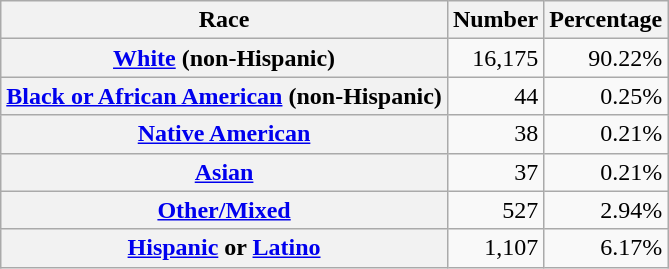<table class="wikitable" style="text-align:right">
<tr>
<th scope="col">Race</th>
<th scope="col">Number</th>
<th scope="col">Percentage</th>
</tr>
<tr>
<th scope="row"><a href='#'>White</a> (non-Hispanic)</th>
<td>16,175</td>
<td>90.22%</td>
</tr>
<tr>
<th scope="row"><a href='#'>Black or African American</a> (non-Hispanic)</th>
<td>44</td>
<td>0.25%</td>
</tr>
<tr>
<th scope="row"><a href='#'>Native American</a></th>
<td>38</td>
<td>0.21%</td>
</tr>
<tr>
<th scope="row"><a href='#'>Asian</a></th>
<td>37</td>
<td>0.21%</td>
</tr>
<tr>
<th scope="row"><a href='#'>Other/Mixed</a></th>
<td>527</td>
<td>2.94%</td>
</tr>
<tr>
<th scope="row"><a href='#'>Hispanic</a> or <a href='#'>Latino</a></th>
<td>1,107</td>
<td>6.17%</td>
</tr>
</table>
